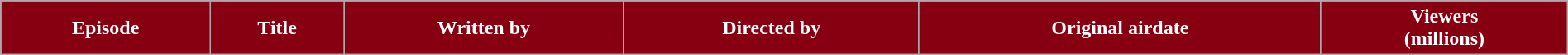<table class="wikitable plainrowheaders" style="width:100%;">
<tr style="color:#fff;">
<th style="background:#860012;">Episode</th>
<th style="background:#860012;">Title</th>
<th style="background:#860012;">Written by</th>
<th style="background:#860012;">Directed by</th>
<th style="background:#860012;">Original airdate</th>
<th style="background:#860012;">Viewers<br>(millions)<br>








</th>
</tr>
</table>
